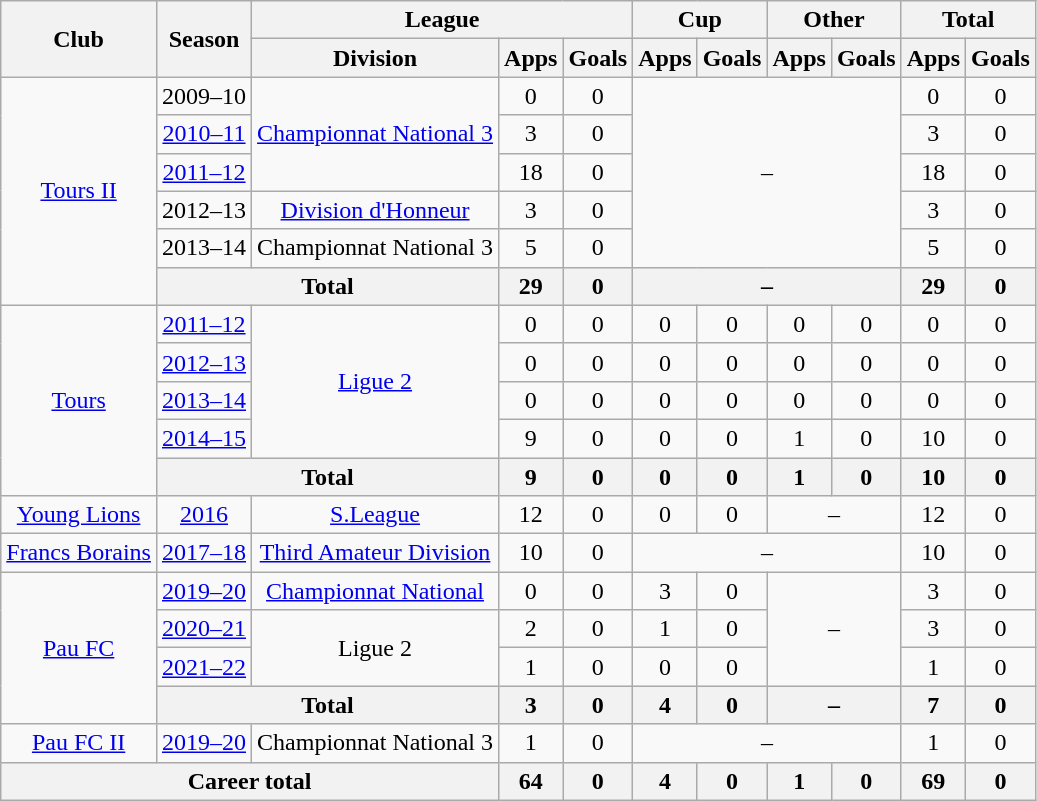<table class="wikitable" style="text-align:center">
<tr>
<th rowspan="2">Club</th>
<th rowspan="2">Season</th>
<th colspan="3">League</th>
<th colspan="2">Cup</th>
<th colspan="2">Other</th>
<th colspan="2">Total</th>
</tr>
<tr>
<th>Division</th>
<th>Apps</th>
<th>Goals</th>
<th>Apps</th>
<th>Goals</th>
<th>Apps</th>
<th>Goals</th>
<th>Apps</th>
<th>Goals</th>
</tr>
<tr>
<td rowspan="6"><a href='#'>Tours II</a></td>
<td>2009–10</td>
<td rowspan="3"><a href='#'>Championnat National 3</a></td>
<td>0</td>
<td>0</td>
<td colspan="4" rowspan="5">–</td>
<td>0</td>
<td>0</td>
</tr>
<tr>
<td><a href='#'>2010–11</a></td>
<td>3</td>
<td>0</td>
<td>3</td>
<td>0</td>
</tr>
<tr>
<td><a href='#'>2011–12</a></td>
<td>18</td>
<td>0</td>
<td>18</td>
<td>0</td>
</tr>
<tr>
<td>2012–13</td>
<td><a href='#'>Division d'Honneur</a></td>
<td>3</td>
<td>0</td>
<td>3</td>
<td>0</td>
</tr>
<tr>
<td>2013–14</td>
<td>Championnat National 3</td>
<td>5</td>
<td>0</td>
<td>5</td>
<td>0</td>
</tr>
<tr>
<th colspan="2">Total</th>
<th>29</th>
<th>0</th>
<th colspan="4">–</th>
<th>29</th>
<th>0</th>
</tr>
<tr>
<td rowspan="5"><a href='#'>Tours</a></td>
<td><a href='#'>2011–12</a></td>
<td rowspan="4"><a href='#'>Ligue 2</a></td>
<td>0</td>
<td>0</td>
<td>0</td>
<td>0</td>
<td>0</td>
<td>0</td>
<td>0</td>
<td>0</td>
</tr>
<tr>
<td><a href='#'>2012–13</a></td>
<td>0</td>
<td>0</td>
<td>0</td>
<td>0</td>
<td>0</td>
<td>0</td>
<td>0</td>
<td>0</td>
</tr>
<tr>
<td><a href='#'>2013–14</a></td>
<td>0</td>
<td>0</td>
<td>0</td>
<td>0</td>
<td>0</td>
<td>0</td>
<td>0</td>
<td>0</td>
</tr>
<tr>
<td><a href='#'>2014–15</a></td>
<td>9</td>
<td>0</td>
<td>0</td>
<td>0</td>
<td>1</td>
<td>0</td>
<td>10</td>
<td>0</td>
</tr>
<tr>
<th colspan="2">Total</th>
<th>9</th>
<th>0</th>
<th>0</th>
<th>0</th>
<th>1</th>
<th>0</th>
<th>10</th>
<th>0</th>
</tr>
<tr>
<td><a href='#'>Young Lions</a></td>
<td><a href='#'>2016</a></td>
<td><a href='#'>S.League</a></td>
<td>12</td>
<td>0</td>
<td>0</td>
<td>0</td>
<td colspan="2">–</td>
<td>12</td>
<td>0</td>
</tr>
<tr>
<td><a href='#'>Francs Borains</a></td>
<td><a href='#'>2017–18</a></td>
<td><a href='#'>Third Amateur Division</a></td>
<td>10</td>
<td>0</td>
<td colspan="4">–</td>
<td>10</td>
<td>0</td>
</tr>
<tr>
<td rowspan="4"><a href='#'>Pau FC</a></td>
<td><a href='#'>2019–20</a></td>
<td><a href='#'>Championnat National</a></td>
<td>0</td>
<td>0</td>
<td>3</td>
<td>0</td>
<td colspan="2" rowspan="3">–</td>
<td>3</td>
<td>0</td>
</tr>
<tr>
<td><a href='#'>2020–21</a></td>
<td rowspan="2">Ligue 2</td>
<td>2</td>
<td>0</td>
<td>1</td>
<td>0</td>
<td>3</td>
<td>0</td>
</tr>
<tr>
<td><a href='#'>2021–22</a></td>
<td>1</td>
<td>0</td>
<td>0</td>
<td>0</td>
<td>1</td>
<td>0</td>
</tr>
<tr>
<th colspan="2">Total</th>
<th>3</th>
<th>0</th>
<th>4</th>
<th>0</th>
<th colspan="2">–</th>
<th>7</th>
<th>0</th>
</tr>
<tr>
<td><a href='#'>Pau FC II</a></td>
<td><a href='#'>2019–20</a></td>
<td>Championnat National 3</td>
<td>1</td>
<td>0</td>
<td colspan="4">–</td>
<td>1</td>
<td>0</td>
</tr>
<tr>
<th colspan="3">Career total</th>
<th>64</th>
<th>0</th>
<th>4</th>
<th>0</th>
<th>1</th>
<th>0</th>
<th>69</th>
<th>0</th>
</tr>
</table>
